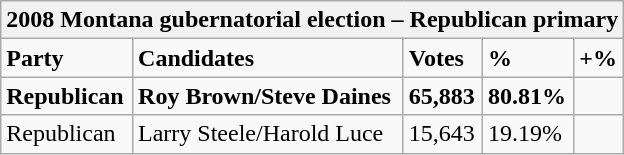<table class="wikitable">
<tr>
<th colspan="5">2008 Montana gubernatorial election – Republican primary</th>
</tr>
<tr>
<td><strong>Party</strong></td>
<td><strong>Candidates</strong></td>
<td><strong>Votes</strong></td>
<td><strong>%</strong></td>
<td><strong>+%</strong></td>
</tr>
<tr>
<td><strong>Republican</strong></td>
<td><strong>Roy Brown/Steve Daines</strong></td>
<td><strong>65,883</strong></td>
<td><strong>80.81%</strong></td>
<td></td>
</tr>
<tr>
<td>Republican</td>
<td>Larry Steele/Harold Luce</td>
<td>15,643</td>
<td>19.19%</td>
<td></td>
</tr>
</table>
